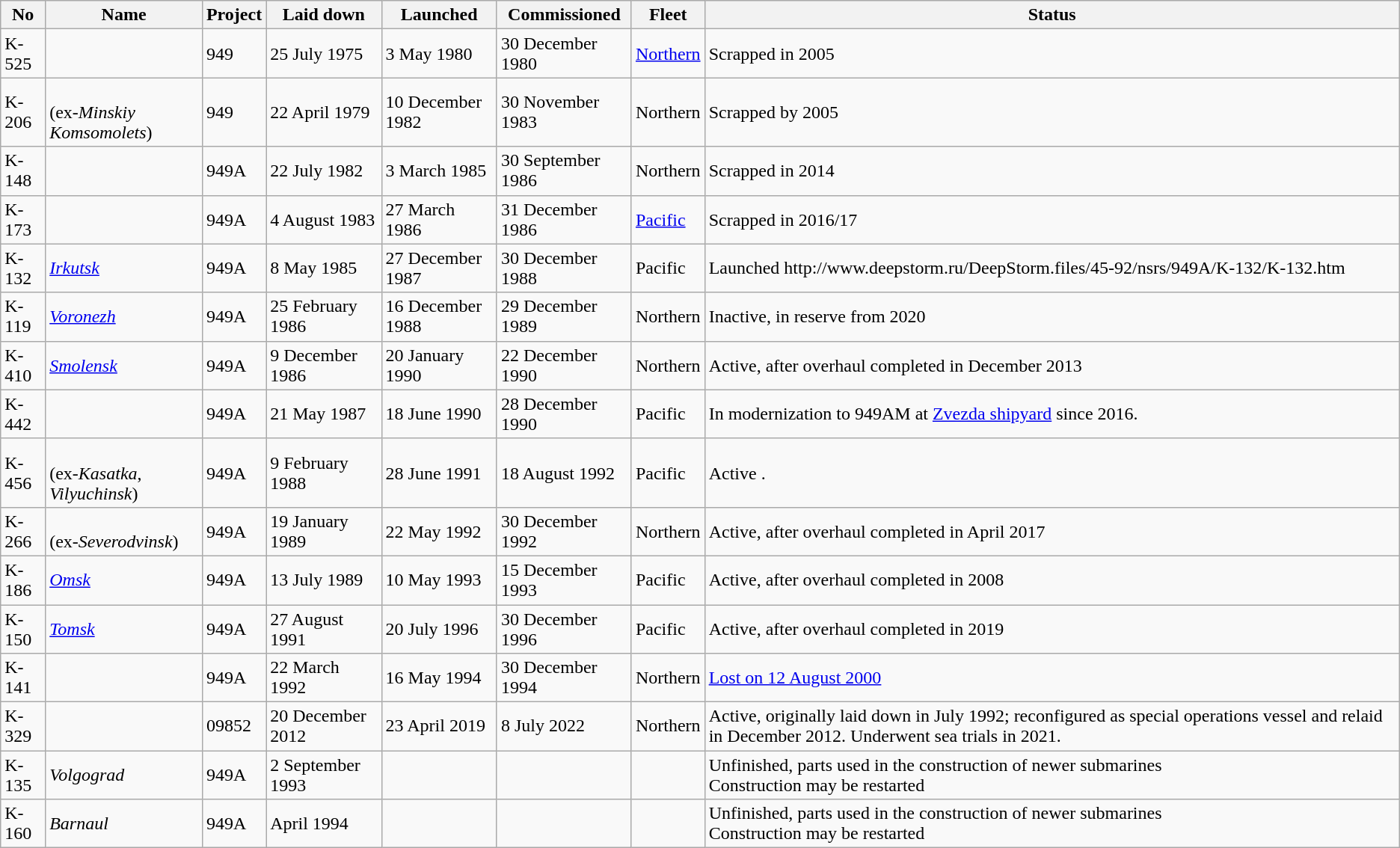<table class="wikitable">
<tr>
<th>No</th>
<th>Name</th>
<th>Project</th>
<th>Laid down</th>
<th>Launched</th>
<th>Commissioned</th>
<th>Fleet</th>
<th>Status</th>
</tr>
<tr>
<td>K-525</td>
<td></td>
<td>949</td>
<td>25 July 1975</td>
<td>3 May 1980</td>
<td>30 December 1980</td>
<td><a href='#'>Northern</a></td>
<td>Scrapped in 2005</td>
</tr>
<tr>
<td>K-206</td>
<td><br>(ex-<em>Minskiy Komsomolets</em>)</td>
<td>949</td>
<td>22 April 1979</td>
<td>10 December 1982</td>
<td>30 November 1983</td>
<td>Northern</td>
<td>Scrapped by 2005</td>
</tr>
<tr>
<td>K-148</td>
<td></td>
<td>949A</td>
<td>22 July 1982</td>
<td>3 March 1985</td>
<td>30 September 1986</td>
<td>Northern</td>
<td>Scrapped in 2014</td>
</tr>
<tr>
<td>K-173</td>
<td></td>
<td>949A</td>
<td>4 August 1983</td>
<td>27 March 1986</td>
<td>31 December 1986</td>
<td><a href='#'>Pacific</a></td>
<td>Scrapped in 2016/17</td>
</tr>
<tr>
<td>K-132</td>
<td><em><a href='#'>Irkutsk</a></em></td>
<td>949A</td>
<td>8 May 1985</td>
<td>27 December 1987</td>
<td>30 December 1988</td>
<td>Pacific</td>
<td>Launched http://www.deepstorm.ru/DeepStorm.files/45-92/nsrs/949A/K-132/K-132.htm</td>
</tr>
<tr>
<td>K-119</td>
<td><em><a href='#'>Voronezh</a></em></td>
<td>949A</td>
<td>25 February 1986</td>
<td>16 December 1988</td>
<td>29 December 1989</td>
<td>Northern</td>
<td>Inactive, in reserve from 2020</td>
</tr>
<tr>
<td>K-410</td>
<td><em><a href='#'>Smolensk</a></em></td>
<td>949A</td>
<td>9 December 1986</td>
<td>20 January 1990</td>
<td>22 December 1990</td>
<td>Northern</td>
<td>Active, after overhaul completed in December 2013</td>
</tr>
<tr>
<td>K-442</td>
<td></td>
<td>949A</td>
<td>21 May 1987</td>
<td>18 June 1990</td>
<td>28 December 1990</td>
<td>Pacific</td>
<td>In modernization to 949AM at <a href='#'>Zvezda shipyard</a> since 2016.</td>
</tr>
<tr>
<td>K-456</td>
<td><br>(ex-<em>Kasatka</em>, <em>Vilyuchinsk</em>)</td>
<td>949A</td>
<td>9 February 1988</td>
<td>28 June 1991</td>
<td>18 August 1992</td>
<td>Pacific</td>
<td>Active .</td>
</tr>
<tr>
<td>K-266</td>
<td><br>(ex-<em>Severodvinsk</em>)</td>
<td>949A</td>
<td>19 January 1989</td>
<td>22 May 1992</td>
<td>30 December 1992</td>
<td>Northern</td>
<td>Active, after overhaul completed in April 2017</td>
</tr>
<tr>
<td>K-186</td>
<td><em><a href='#'>Omsk</a></em></td>
<td>949A</td>
<td>13 July 1989</td>
<td>10 May 1993</td>
<td>15 December 1993</td>
<td>Pacific</td>
<td>Active, after overhaul completed in 2008</td>
</tr>
<tr>
<td>K-150</td>
<td><em><a href='#'>Tomsk</a></em></td>
<td>949A</td>
<td>27 August 1991</td>
<td>20 July 1996</td>
<td>30 December 1996</td>
<td>Pacific</td>
<td>Active, after overhaul completed in 2019</td>
</tr>
<tr>
<td>K-141</td>
<td></td>
<td>949A</td>
<td>22 March 1992</td>
<td>16 May 1994</td>
<td>30 December 1994</td>
<td>Northern</td>
<td><a href='#'>Lost on 12 August 2000</a></td>
</tr>
<tr>
<td>K-329</td>
<td></td>
<td>09852</td>
<td>20 December 2012</td>
<td>23 April 2019</td>
<td>8 July 2022</td>
<td>Northern</td>
<td>Active, originally laid down in July 1992; reconfigured as special operations vessel and relaid in December 2012. Underwent sea trials in 2021.</td>
</tr>
<tr>
<td>K-135</td>
<td><em>Volgograd</em></td>
<td>949A</td>
<td>2 September 1993</td>
<td></td>
<td></td>
<td></td>
<td>Unfinished, parts used in the construction of newer submarines <br>Construction may be restarted</td>
</tr>
<tr>
<td>K-160</td>
<td><em>Barnaul</em></td>
<td>949A</td>
<td>April 1994</td>
<td></td>
<td></td>
<td></td>
<td>Unfinished, parts used in the construction of newer submarines <br>Construction may be restarted</td>
</tr>
</table>
